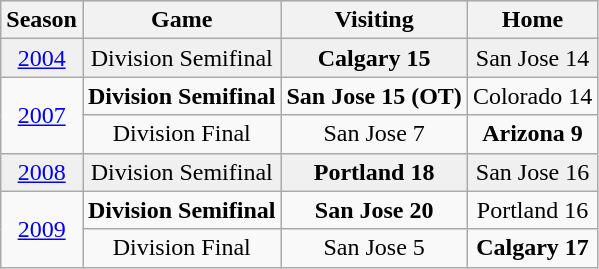<table class="wikitable">
<tr ALIGN=center bgcolor="#e0e0e0">
<th>Season</th>
<th>Game</th>
<th>Visiting</th>
<th>Home</th>
</tr>
<tr ALIGN=center bgcolor="#f0f0f0">
<td><a href='#'>2004</a></td>
<td>Division Semifinal</td>
<td><strong>Calgary 15</strong></td>
<td>San Jose 14</td>
</tr>
<tr ALIGN=center>
<td rowspan=2><a href='#'>2007</a></td>
<td><strong>Division Semifinal</strong></td>
<td><strong>San Jose 15 (OT)</strong></td>
<td>Colorado 14</td>
</tr>
<tr ALIGN=center>
<td>Division Final</td>
<td>San Jose 7</td>
<td><strong>Arizona 9</strong></td>
</tr>
<tr ALIGN=center bgcolor="#f0f0f0">
<td><a href='#'>2008</a></td>
<td>Division Semifinal</td>
<td><strong>Portland 18</strong></td>
<td>San Jose 16</td>
</tr>
<tr ALIGN=center>
<td rowspan=2><a href='#'>2009</a></td>
<td><strong>Division Semifinal</strong></td>
<td><strong>San Jose 20</strong></td>
<td>Portland 16</td>
</tr>
<tr ALIGN=center>
<td>Division Final</td>
<td>San Jose 5</td>
<td><strong>Calgary 17</strong></td>
</tr>
</table>
